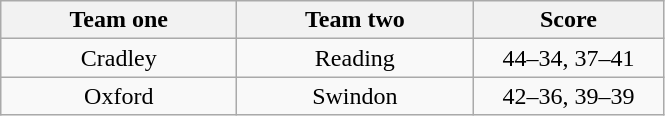<table class="wikitable" style="text-align: center">
<tr>
<th width=150>Team one</th>
<th width=150>Team two</th>
<th width=120>Score</th>
</tr>
<tr>
<td>Cradley</td>
<td>Reading</td>
<td>44–34, 37–41</td>
</tr>
<tr>
<td>Oxford</td>
<td>Swindon</td>
<td>42–36, 39–39</td>
</tr>
</table>
